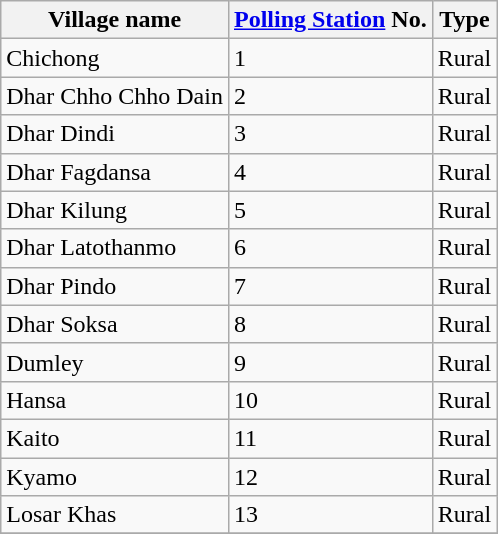<table class="wikitable">
<tr>
<th>Village name</th>
<th><a href='#'>Polling Station</a> No.</th>
<th>Type</th>
</tr>
<tr>
<td>Chichong</td>
<td>1</td>
<td>Rural</td>
</tr>
<tr>
<td>Dhar Chho Chho Dain</td>
<td>2</td>
<td>Rural</td>
</tr>
<tr>
<td>Dhar Dindi</td>
<td>3</td>
<td>Rural</td>
</tr>
<tr>
<td>Dhar Fagdansa</td>
<td>4</td>
<td>Rural</td>
</tr>
<tr>
<td>Dhar Kilung</td>
<td>5</td>
<td>Rural</td>
</tr>
<tr>
<td>Dhar Latothanmo</td>
<td>6</td>
<td>Rural</td>
</tr>
<tr>
<td>Dhar Pindo</td>
<td>7</td>
<td>Rural</td>
</tr>
<tr>
<td>Dhar Soksa</td>
<td>8</td>
<td>Rural</td>
</tr>
<tr>
<td>Dumley</td>
<td>9</td>
<td>Rural</td>
</tr>
<tr>
<td>Hansa</td>
<td>10</td>
<td>Rural</td>
</tr>
<tr>
<td>Kaito</td>
<td>11</td>
<td>Rural</td>
</tr>
<tr>
<td>Kyamo</td>
<td>12</td>
<td>Rural</td>
</tr>
<tr>
<td>Losar Khas</td>
<td>13</td>
<td>Rural</td>
</tr>
<tr>
</tr>
</table>
